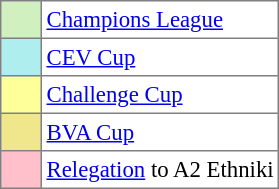<table bgcolor="#f7f8ff" cellpadding="3" cellspacing="0" border="1" style="font-size: 95%; border: gray solid 1px; border-collapse: collapse;text-align:center;">
<tr>
<td style="background: #D0F0C0;" width="20"></td>
<td bgcolor="#ffffff" align="left"><a href='#'>Champions League</a></td>
</tr>
<tr>
<td style="background: #afeeee;" width="20"></td>
<td bgcolor="#ffffff" align="left"><a href='#'>CEV Cup</a></td>
</tr>
<tr>
<td style="background: #FFFF99;" width="20"></td>
<td bgcolor="#ffffff" align="left"><a href='#'>Challenge Cup</a></td>
</tr>
<tr>
<td style="background: #F0e68c;" width="20"></td>
<td bgcolor="#ffffff" align="left"><a href='#'>BVA Cup</a></td>
</tr>
<tr>
<td style="background: #ffc0cb" width="20"></td>
<td bgcolor="#ffffff" align="left"><a href='#'>Relegation</a> to A2 Ethniki</td>
</tr>
</table>
